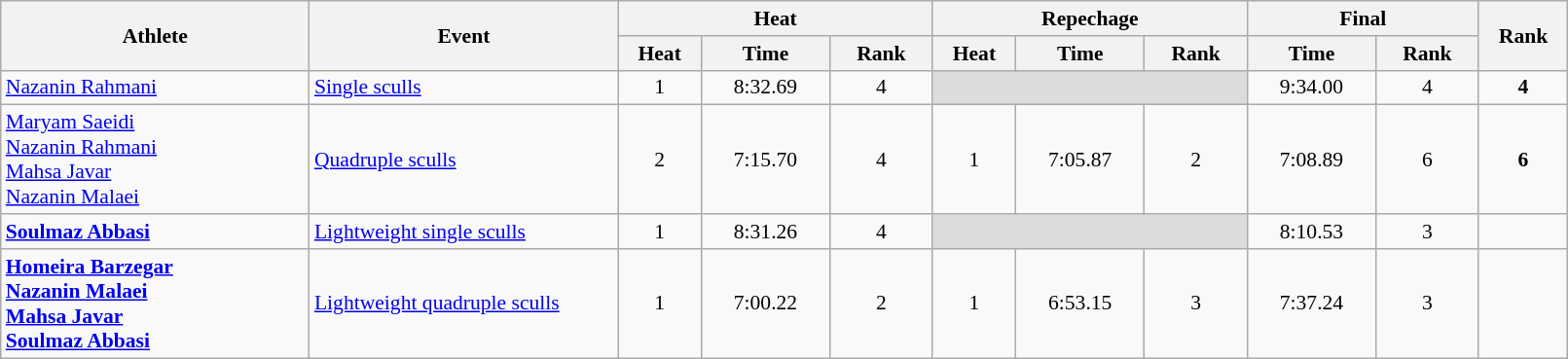<table class="wikitable" width="85%" style="text-align:center; font-size:90%">
<tr>
<th rowspan="2" width="12%">Athlete</th>
<th rowspan="2" width="12%">Event</th>
<th colspan="3" width="12%">Heat</th>
<th colspan="3" width="12%">Repechage</th>
<th colspan="2" width="9%">Final</th>
<th rowspan="2" width="3%">Rank</th>
</tr>
<tr>
<th width="3%">Heat</th>
<th width="5%">Time</th>
<th>Rank</th>
<th width="3%">Heat</th>
<th width="5%">Time</th>
<th>Rank</th>
<th width="5%">Time</th>
<th>Rank</th>
</tr>
<tr>
<td align=left><a href='#'>Nazanin Rahmani</a></td>
<td align=left><a href='#'>Single sculls</a></td>
<td>1</td>
<td>8:32.69</td>
<td>4 <strong></strong></td>
<td colspan=3 bgcolor=#DCDCDC></td>
<td>9:34.00</td>
<td>4</td>
<td><strong>4 </strong></td>
</tr>
<tr>
<td align=left><a href='#'>Maryam Saeidi</a><br><a href='#'>Nazanin Rahmani</a><br><a href='#'>Mahsa Javar</a><br><a href='#'>Nazanin Malaei</a></td>
<td align=left><a href='#'>Quadruple sculls</a></td>
<td>2</td>
<td>7:15.70</td>
<td>4</td>
<td>1</td>
<td>7:05.87</td>
<td>2 <strong></strong></td>
<td>7:08.89</td>
<td>6</td>
<td><strong>6</strong></td>
</tr>
<tr>
<td align=left><strong><a href='#'>Soulmaz Abbasi</a></strong></td>
<td align=left><a href='#'>Lightweight single sculls</a></td>
<td>1</td>
<td>8:31.26</td>
<td>4 <strong></strong></td>
<td colspan=3 bgcolor=#DCDCDC></td>
<td>8:10.53</td>
<td>3</td>
<td></td>
</tr>
<tr>
<td align=left><strong><a href='#'>Homeira Barzegar</a><br><a href='#'>Nazanin Malaei</a><br><a href='#'>Mahsa Javar</a><br><a href='#'>Soulmaz Abbasi</a></strong></td>
<td align=left><a href='#'>Lightweight quadruple sculls</a></td>
<td>1</td>
<td>7:00.22</td>
<td>2</td>
<td>1</td>
<td>6:53.15</td>
<td>3 <strong></strong></td>
<td>7:37.24</td>
<td>3</td>
<td></td>
</tr>
</table>
